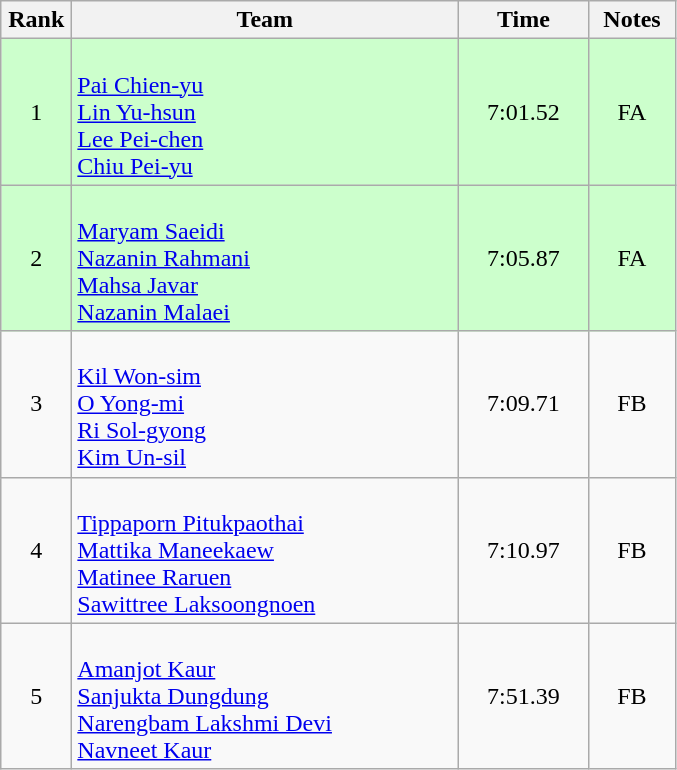<table class=wikitable style="text-align:center">
<tr>
<th width=40>Rank</th>
<th width=250>Team</th>
<th width=80>Time</th>
<th width=50>Notes</th>
</tr>
<tr bgcolor="ccffcc">
<td>1</td>
<td align=left><br><a href='#'>Pai Chien-yu</a><br><a href='#'>Lin Yu-hsun</a><br><a href='#'>Lee Pei-chen</a><br><a href='#'>Chiu Pei-yu</a></td>
<td>7:01.52</td>
<td>FA</td>
</tr>
<tr bgcolor="ccffcc">
<td>2</td>
<td align=left><br><a href='#'>Maryam Saeidi</a><br><a href='#'>Nazanin Rahmani</a><br><a href='#'>Mahsa Javar</a><br><a href='#'>Nazanin Malaei</a></td>
<td>7:05.87</td>
<td>FA</td>
</tr>
<tr>
<td>3</td>
<td align=left><br><a href='#'>Kil Won-sim</a><br><a href='#'>O Yong-mi</a><br><a href='#'>Ri Sol-gyong</a><br><a href='#'>Kim Un-sil</a></td>
<td>7:09.71</td>
<td>FB</td>
</tr>
<tr>
<td>4</td>
<td align=left><br><a href='#'>Tippaporn Pitukpaothai</a><br><a href='#'>Mattika Maneekaew</a><br><a href='#'>Matinee Raruen</a><br><a href='#'>Sawittree Laksoongnoen</a></td>
<td>7:10.97</td>
<td>FB</td>
</tr>
<tr>
<td>5</td>
<td align=left><br><a href='#'>Amanjot Kaur</a><br><a href='#'>Sanjukta Dungdung</a><br><a href='#'>Narengbam Lakshmi Devi</a><br><a href='#'>Navneet Kaur</a></td>
<td>7:51.39</td>
<td>FB</td>
</tr>
</table>
